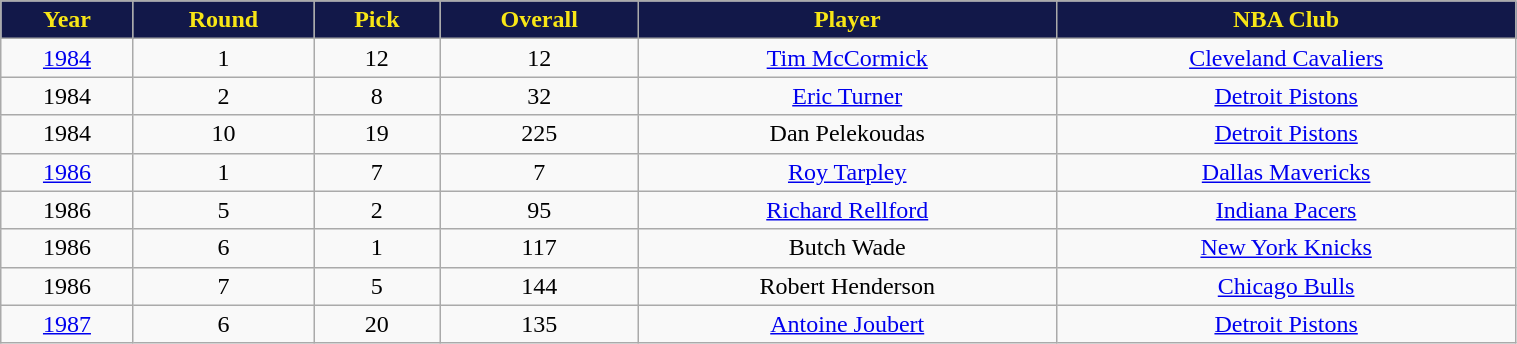<table class="wikitable" style="width:80%;">
<tr style="text-align:center; background:#121849; color:#f8e616;">
<td><strong>Year</strong></td>
<td><strong>Round</strong></td>
<td><strong>Pick</strong></td>
<td><strong>Overall</strong></td>
<td><strong>Player</strong></td>
<td><strong>NBA Club</strong></td>
</tr>
<tr style="text-align:center;" bgcolor="">
<td><a href='#'>1984</a></td>
<td>1</td>
<td>12</td>
<td>12</td>
<td><a href='#'>Tim McCormick</a></td>
<td><a href='#'>Cleveland Cavaliers</a></td>
</tr>
<tr style="text-align:center;" bgcolor="">
<td>1984</td>
<td>2</td>
<td>8</td>
<td>32</td>
<td><a href='#'>Eric Turner</a></td>
<td><a href='#'>Detroit Pistons</a></td>
</tr>
<tr style="text-align:center;" bgcolor="">
<td>1984</td>
<td>10</td>
<td>19</td>
<td>225</td>
<td>Dan Pelekoudas</td>
<td><a href='#'>Detroit Pistons</a></td>
</tr>
<tr style="text-align:center;" bgcolor="">
<td><a href='#'>1986</a></td>
<td>1</td>
<td>7</td>
<td>7</td>
<td><a href='#'>Roy Tarpley</a></td>
<td><a href='#'>Dallas Mavericks</a></td>
</tr>
<tr align="center" bgcolor="">
<td>1986</td>
<td>5</td>
<td>2</td>
<td>95</td>
<td><a href='#'>Richard Rellford</a></td>
<td><a href='#'>Indiana Pacers</a></td>
</tr>
<tr align="center" bgcolor="">
<td>1986</td>
<td>6</td>
<td>1</td>
<td>117</td>
<td>Butch Wade</td>
<td><a href='#'>New York Knicks</a></td>
</tr>
<tr align="center" bgcolor="">
<td>1986</td>
<td>7</td>
<td>5</td>
<td>144</td>
<td>Robert Henderson</td>
<td><a href='#'>Chicago Bulls</a></td>
</tr>
<tr align="center" bgcolor="">
<td><a href='#'>1987</a></td>
<td>6</td>
<td>20</td>
<td>135</td>
<td><a href='#'>Antoine Joubert</a></td>
<td><a href='#'>Detroit Pistons</a></td>
</tr>
</table>
